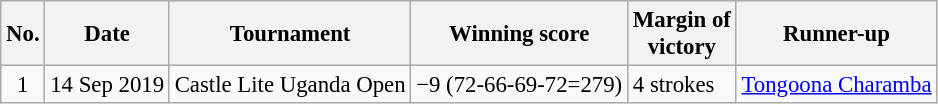<table class="wikitable" style="font-size:95%;">
<tr>
<th>No.</th>
<th>Date</th>
<th>Tournament</th>
<th>Winning score</th>
<th>Margin of<br>victory</th>
<th>Runner-up</th>
</tr>
<tr>
<td align=center>1</td>
<td align=right>14 Sep 2019</td>
<td>Castle Lite Uganda Open</td>
<td>−9 (72-66-69-72=279)</td>
<td>4 strokes</td>
<td> <a href='#'>Tongoona Charamba</a></td>
</tr>
</table>
